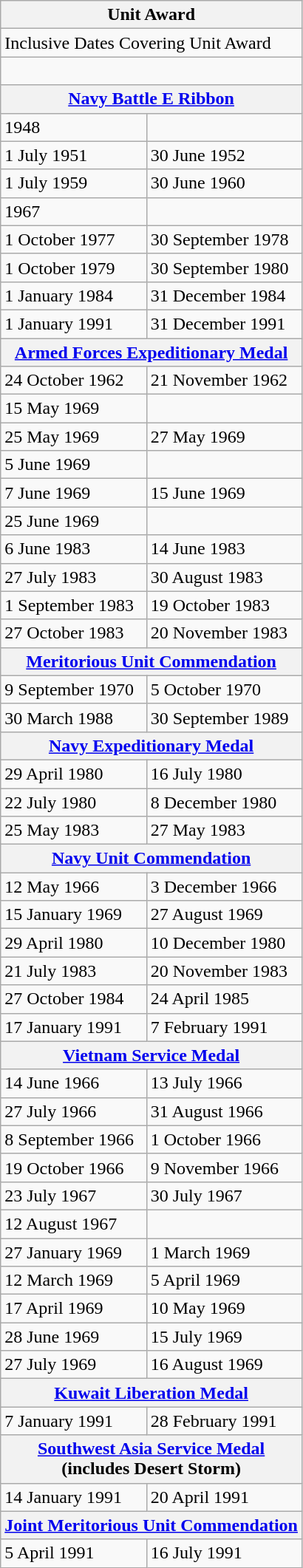<table class="wikitable">
<tr>
<th colspan="2"><strong>Unit Award</strong></th>
</tr>
<tr>
<td colspan="2">Inclusive Dates Covering Unit Award</td>
</tr>
<tr>
<td colspan="2"> </td>
</tr>
<tr>
<th colspan="2"><strong><a href='#'>Navy Battle E Ribbon</a></strong></th>
</tr>
<tr>
<td>1948</td>
<td></td>
</tr>
<tr>
<td>1 July 1951</td>
<td>30 June 1952</td>
</tr>
<tr>
<td>1 July 1959</td>
<td>30 June 1960</td>
</tr>
<tr>
<td>1967</td>
<td></td>
</tr>
<tr>
<td>1 October 1977</td>
<td>30 September 1978</td>
</tr>
<tr>
<td>1 October 1979</td>
<td>30 September 1980</td>
</tr>
<tr>
<td>1 January 1984</td>
<td>31 December 1984</td>
</tr>
<tr>
<td>1 January 1991</td>
<td>31 December 1991</td>
</tr>
<tr>
<th colspan="2"><strong><a href='#'>Armed Forces Expeditionary Medal</a></strong></th>
</tr>
<tr>
<td>24 October 1962</td>
<td>21 November 1962</td>
</tr>
<tr>
<td>15 May 1969</td>
<td></td>
</tr>
<tr>
<td>25 May 1969</td>
<td>27 May 1969</td>
</tr>
<tr>
<td>5 June 1969</td>
<td></td>
</tr>
<tr>
<td>7 June 1969</td>
<td>15 June 1969</td>
</tr>
<tr>
<td>25 June 1969</td>
<td></td>
</tr>
<tr>
<td>6 June 1983</td>
<td>14 June 1983</td>
</tr>
<tr>
<td>27 July 1983</td>
<td>30 August 1983</td>
</tr>
<tr>
<td>1 September 1983</td>
<td>19 October 1983</td>
</tr>
<tr>
<td>27 October 1983</td>
<td>20 November 1983</td>
</tr>
<tr>
<th colspan="2"><strong><a href='#'>Meritorious Unit Commendation</a></strong></th>
</tr>
<tr>
<td>9 September 1970</td>
<td>5 October 1970</td>
</tr>
<tr>
<td>30 March 1988</td>
<td>30 September 1989</td>
</tr>
<tr>
<th colspan="2"><strong><a href='#'>Navy Expeditionary Medal</a></strong></th>
</tr>
<tr>
<td>29 April 1980</td>
<td>16 July 1980</td>
</tr>
<tr>
<td>22 July 1980</td>
<td>8 December 1980</td>
</tr>
<tr>
<td>25 May 1983</td>
<td>27 May 1983</td>
</tr>
<tr>
<th colspan="2"><strong><a href='#'>Navy Unit Commendation</a></strong></th>
</tr>
<tr>
<td>12 May 1966</td>
<td>3 December 1966</td>
</tr>
<tr>
<td>15 January 1969</td>
<td>27 August 1969</td>
</tr>
<tr>
<td>29 April 1980</td>
<td>10 December 1980</td>
</tr>
<tr>
<td>21 July 1983</td>
<td>20 November 1983</td>
</tr>
<tr>
<td>27 October 1984</td>
<td>24 April 1985</td>
</tr>
<tr>
<td>17 January 1991</td>
<td>7 February 1991</td>
</tr>
<tr>
<th colspan="2"><strong><a href='#'>Vietnam Service Medal</a></strong></th>
</tr>
<tr>
<td>14 June 1966</td>
<td>13 July 1966</td>
</tr>
<tr>
<td>27 July 1966</td>
<td>31 August 1966</td>
</tr>
<tr>
<td>8 September 1966</td>
<td>1 October 1966</td>
</tr>
<tr>
<td>19 October 1966</td>
<td>9 November 1966</td>
</tr>
<tr>
<td>23 July 1967</td>
<td>30 July 1967</td>
</tr>
<tr>
<td>12 August 1967</td>
<td></td>
</tr>
<tr>
<td>27 January 1969</td>
<td>1 March 1969</td>
</tr>
<tr>
<td>12 March 1969</td>
<td>5 April 1969</td>
</tr>
<tr>
<td>17 April 1969</td>
<td>10 May 1969</td>
</tr>
<tr>
<td>28 June 1969</td>
<td>15 July 1969</td>
</tr>
<tr>
<td>27 July 1969</td>
<td>16 August 1969</td>
</tr>
<tr>
<th colspan="2"><strong><a href='#'>Kuwait Liberation Medal</a></strong></th>
</tr>
<tr>
<td>7 January 1991</td>
<td>28 February 1991</td>
</tr>
<tr>
<th colspan="2"><strong><a href='#'>Southwest Asia Service Medal</a></strong><br>(includes Desert Storm)</th>
</tr>
<tr>
<td>14 January 1991</td>
<td>20 April 1991</td>
</tr>
<tr>
<th colspan="2"><strong><a href='#'>Joint Meritorious Unit Commendation</a></strong></th>
</tr>
<tr>
<td>5 April 1991</td>
<td>16 July 1991</td>
</tr>
</table>
